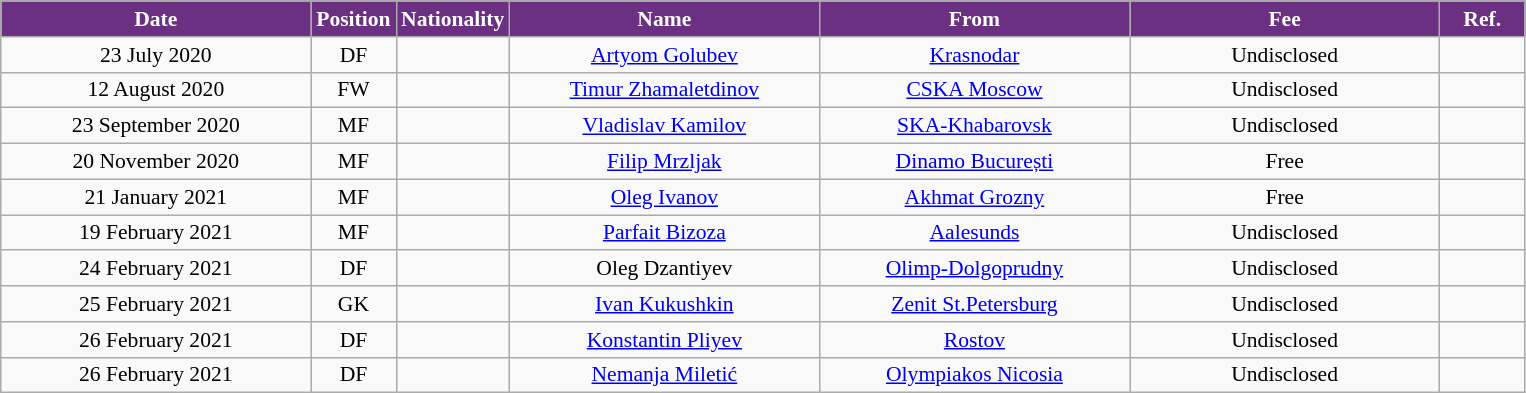<table class="wikitable"  style="text-align:center; font-size:90%; ">
<tr>
<th style="background:#6C3082; color:white; width:200px;">Date</th>
<th style="background:#6C3082; color:white; width:50px;">Position</th>
<th style="background:#6C3082; color:white; width:505x;">Nationality</th>
<th style="background:#6C3082; color:white; width:200px;">Name</th>
<th style="background:#6C3082; color:white; width:200px;">From</th>
<th style="background:#6C3082; color:white; width:200px;">Fee</th>
<th style="background:#6C3082; color:white; width:50px;">Ref.</th>
</tr>
<tr>
<td>23 July 2020</td>
<td>DF</td>
<td></td>
<td><a href='#'>Artyom Golubev</a></td>
<td><a href='#'>Krasnodar</a></td>
<td>Undisclosed</td>
<td></td>
</tr>
<tr>
<td>12 August 2020</td>
<td>FW</td>
<td></td>
<td><a href='#'>Timur Zhamaletdinov</a></td>
<td><a href='#'>CSKA Moscow</a></td>
<td>Undisclosed</td>
<td></td>
</tr>
<tr>
<td>23 September 2020</td>
<td>MF</td>
<td></td>
<td><a href='#'>Vladislav Kamilov</a></td>
<td><a href='#'>SKA-Khabarovsk</a></td>
<td>Undisclosed</td>
<td></td>
</tr>
<tr>
<td>20 November 2020</td>
<td>MF</td>
<td></td>
<td><a href='#'>Filip Mrzljak</a></td>
<td><a href='#'>Dinamo București</a></td>
<td>Free</td>
<td></td>
</tr>
<tr>
<td>21 January 2021</td>
<td>MF</td>
<td></td>
<td><a href='#'>Oleg Ivanov</a></td>
<td><a href='#'>Akhmat Grozny</a></td>
<td>Free</td>
<td></td>
</tr>
<tr>
<td>19 February 2021</td>
<td>MF</td>
<td></td>
<td><a href='#'>Parfait Bizoza</a></td>
<td><a href='#'>Aalesunds</a></td>
<td>Undisclosed</td>
<td></td>
</tr>
<tr>
<td>24 February 2021</td>
<td>DF</td>
<td></td>
<td>Oleg Dzantiyev</td>
<td><a href='#'>Olimp-Dolgoprudny</a></td>
<td>Undisclosed</td>
<td></td>
</tr>
<tr>
<td>25 February 2021</td>
<td>GK</td>
<td></td>
<td><a href='#'>Ivan Kukushkin</a></td>
<td><a href='#'>Zenit St.Petersburg</a></td>
<td>Undisclosed</td>
<td></td>
</tr>
<tr>
<td>26 February 2021</td>
<td>DF</td>
<td></td>
<td><a href='#'>Konstantin Pliyev</a></td>
<td><a href='#'>Rostov</a></td>
<td>Undisclosed</td>
<td></td>
</tr>
<tr>
<td>26 February 2021</td>
<td>DF</td>
<td></td>
<td><a href='#'>Nemanja Miletić</a></td>
<td><a href='#'>Olympiakos Nicosia</a></td>
<td>Undisclosed</td>
<td></td>
</tr>
</table>
